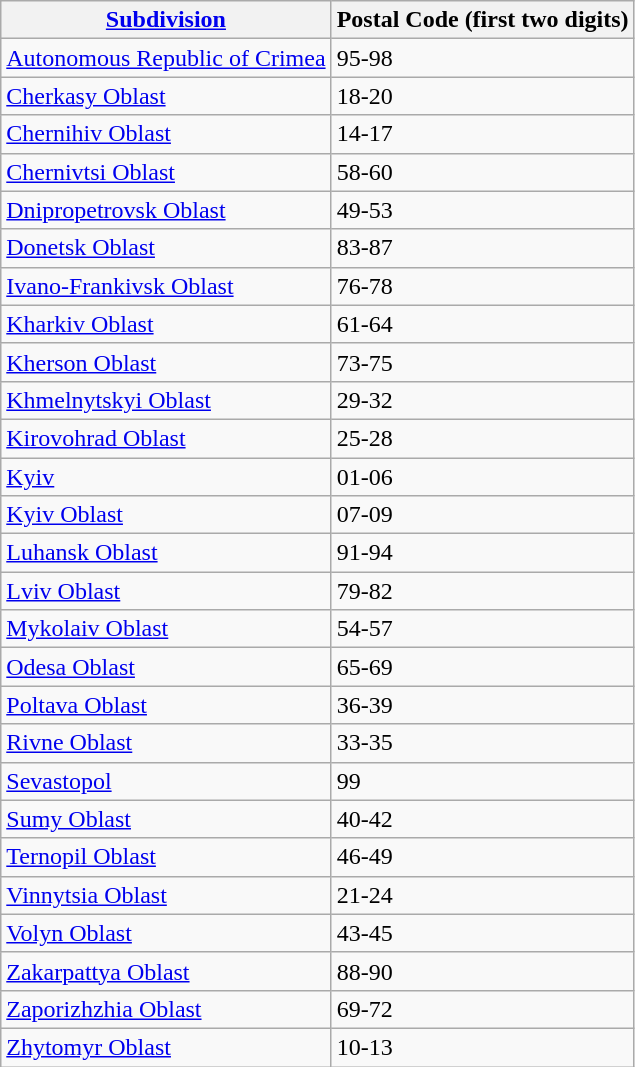<table class="wikitable sortable">
<tr>
<th><a href='#'>Subdivision</a></th>
<th>Postal Code (first two digits)</th>
</tr>
<tr>
<td><a href='#'>Autonomous Republic of Crimea</a></td>
<td>95-98</td>
</tr>
<tr>
<td><a href='#'>Cherkasy Oblast</a></td>
<td>18-20</td>
</tr>
<tr>
<td><a href='#'>Chernihiv Oblast</a></td>
<td>14-17</td>
</tr>
<tr>
<td><a href='#'>Chernivtsi Oblast</a></td>
<td>58-60</td>
</tr>
<tr>
<td><a href='#'>Dnipropetrovsk Oblast</a></td>
<td>49-53</td>
</tr>
<tr>
<td><a href='#'>Donetsk Oblast</a></td>
<td>83-87</td>
</tr>
<tr>
<td><a href='#'>Ivano-Frankivsk Oblast</a></td>
<td>76-78</td>
</tr>
<tr>
<td><a href='#'>Kharkiv Oblast</a></td>
<td>61-64</td>
</tr>
<tr>
<td><a href='#'>Kherson Oblast</a></td>
<td>73-75</td>
</tr>
<tr>
<td><a href='#'>Khmelnytskyi Oblast</a></td>
<td>29-32</td>
</tr>
<tr>
<td><a href='#'>Kirovohrad Oblast</a></td>
<td>25-28</td>
</tr>
<tr>
<td><a href='#'>Kyiv</a></td>
<td>01-06</td>
</tr>
<tr>
<td><a href='#'>Kyiv Oblast</a></td>
<td>07-09</td>
</tr>
<tr>
<td><a href='#'>Luhansk Oblast</a></td>
<td>91-94</td>
</tr>
<tr>
<td><a href='#'>Lviv Oblast</a></td>
<td>79-82</td>
</tr>
<tr>
<td><a href='#'>Mykolaiv Oblast</a></td>
<td>54-57</td>
</tr>
<tr>
<td><a href='#'>Odesa Oblast</a></td>
<td>65-69</td>
</tr>
<tr>
<td><a href='#'>Poltava Oblast</a></td>
<td>36-39</td>
</tr>
<tr>
<td><a href='#'>Rivne Oblast</a></td>
<td>33-35</td>
</tr>
<tr>
<td><a href='#'>Sevastopol</a></td>
<td>99</td>
</tr>
<tr>
<td><a href='#'>Sumy Oblast</a></td>
<td>40-42</td>
</tr>
<tr>
<td><a href='#'>Ternopil Oblast</a></td>
<td>46-49</td>
</tr>
<tr>
<td><a href='#'>Vinnytsia Oblast</a></td>
<td>21-24</td>
</tr>
<tr>
<td><a href='#'>Volyn Oblast</a></td>
<td>43-45</td>
</tr>
<tr>
<td><a href='#'>Zakarpattya Oblast</a></td>
<td>88-90</td>
</tr>
<tr>
<td><a href='#'>Zaporizhzhia Oblast</a></td>
<td>69-72</td>
</tr>
<tr>
<td><a href='#'>Zhytomyr Oblast</a></td>
<td>10-13</td>
</tr>
</table>
